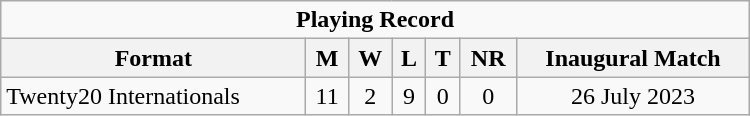<table class="wikitable" style="text-align: center; width: 500px;">
<tr>
<td colspan=7 align="center"><strong>Playing Record</strong></td>
</tr>
<tr>
<th>Format</th>
<th>M</th>
<th>W</th>
<th>L</th>
<th>T</th>
<th>NR</th>
<th>Inaugural Match</th>
</tr>
<tr>
<td align="left">Twenty20 Internationals</td>
<td>11</td>
<td>2</td>
<td>9</td>
<td>0</td>
<td>0</td>
<td>26 July 2023</td>
</tr>
</table>
